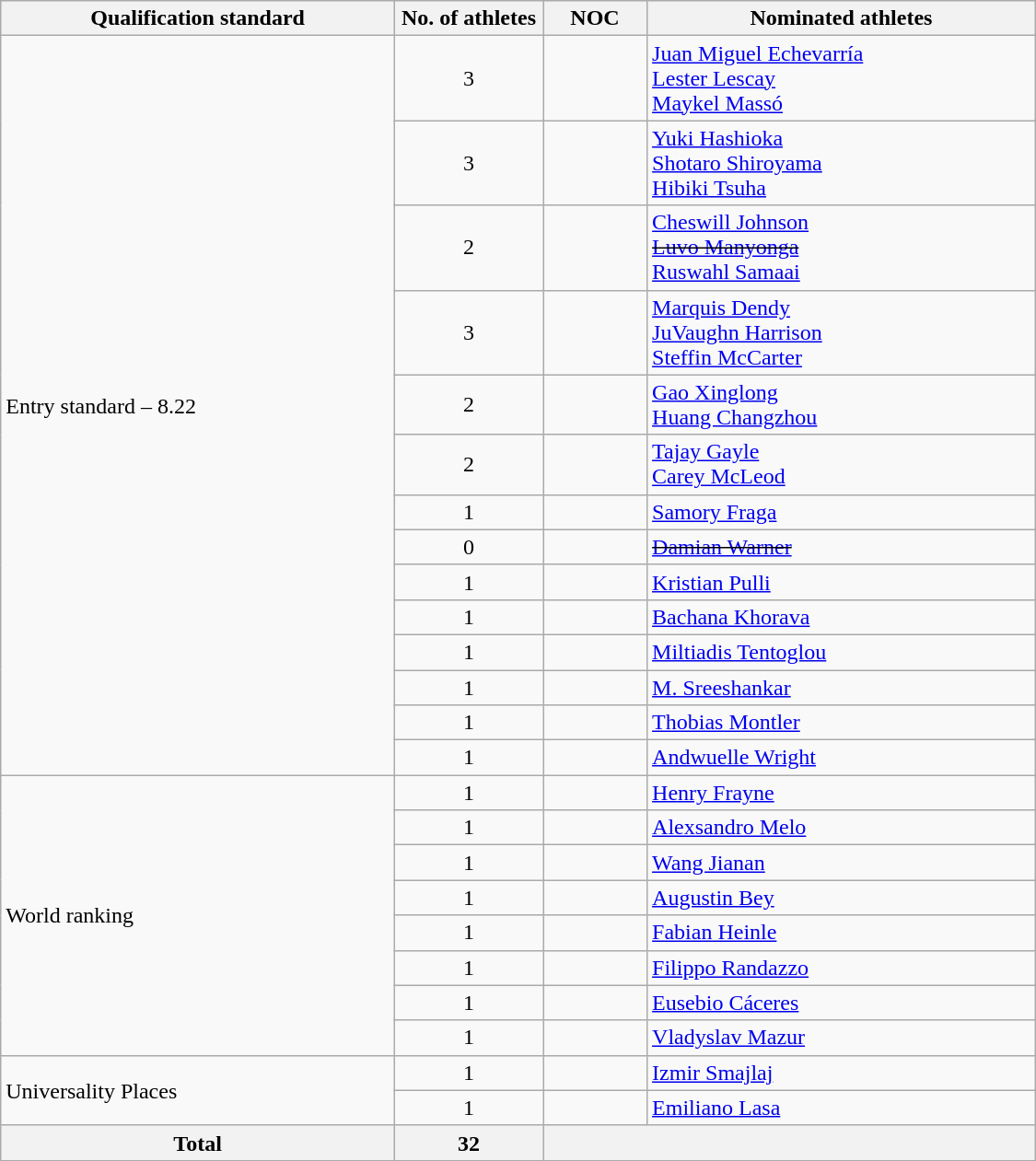<table class="wikitable" style="text-align:left; width:750px;">
<tr>
<th>Qualification standard</th>
<th width=100>No. of athletes</th>
<th>NOC</th>
<th>Nominated athletes</th>
</tr>
<tr>
<td rowspan=14>Entry standard – 8.22</td>
<td align=center>3</td>
<td></td>
<td><a href='#'>Juan Miguel Echevarría</a><br><a href='#'>Lester Lescay</a><br><a href='#'>Maykel Massó</a></td>
</tr>
<tr>
<td align=center>3</td>
<td></td>
<td><a href='#'>Yuki Hashioka</a><br><a href='#'>Shotaro Shiroyama</a><br><a href='#'>Hibiki Tsuha</a></td>
</tr>
<tr>
<td align="center">2</td>
<td></td>
<td><a href='#'>Cheswill Johnson</a><br><s><a href='#'>Luvo Manyonga</a></s><br><a href='#'>Ruswahl Samaai</a></td>
</tr>
<tr>
<td align="center">3</td>
<td></td>
<td><a href='#'>Marquis Dendy</a><br><a href='#'>JuVaughn Harrison</a><br><a href='#'>Steffin McCarter</a></td>
</tr>
<tr>
<td align=center>2</td>
<td></td>
<td><a href='#'>Gao Xinglong</a><br><a href='#'>Huang Changzhou</a></td>
</tr>
<tr>
<td align=center>2</td>
<td></td>
<td><a href='#'>Tajay Gayle</a><br><a href='#'>Carey McLeod</a></td>
</tr>
<tr>
<td align=center>1</td>
<td></td>
<td><a href='#'>Samory Fraga</a></td>
</tr>
<tr>
<td align=center>0</td>
<td></td>
<td><s><a href='#'>Damian Warner</a></s></td>
</tr>
<tr>
<td align=center>1</td>
<td></td>
<td><a href='#'>Kristian Pulli</a></td>
</tr>
<tr>
<td align=center>1</td>
<td></td>
<td><a href='#'>Bachana Khorava</a></td>
</tr>
<tr>
<td align=center>1</td>
<td></td>
<td><a href='#'>Miltiadis Tentoglou</a></td>
</tr>
<tr>
<td align=center>1</td>
<td></td>
<td><a href='#'>M. Sreeshankar</a></td>
</tr>
<tr>
<td align=center>1</td>
<td></td>
<td><a href='#'>Thobias Montler</a></td>
</tr>
<tr>
<td align=center>1</td>
<td></td>
<td><a href='#'>Andwuelle Wright</a></td>
</tr>
<tr>
<td rowspan=8>World ranking</td>
<td align=center>1</td>
<td></td>
<td><a href='#'>Henry Frayne</a></td>
</tr>
<tr>
<td align=center>1</td>
<td></td>
<td><a href='#'>Alexsandro Melo</a></td>
</tr>
<tr>
<td align=center>1</td>
<td></td>
<td><a href='#'>Wang Jianan</a></td>
</tr>
<tr>
<td align=center>1</td>
<td></td>
<td><a href='#'>Augustin Bey</a></td>
</tr>
<tr>
<td align=center>1</td>
<td></td>
<td><a href='#'>Fabian Heinle</a></td>
</tr>
<tr>
<td align=center>1</td>
<td></td>
<td><a href='#'>Filippo Randazzo</a></td>
</tr>
<tr>
<td align=center>1</td>
<td></td>
<td><a href='#'>Eusebio Cáceres</a></td>
</tr>
<tr>
<td align=center>1</td>
<td></td>
<td><a href='#'>Vladyslav Mazur</a></td>
</tr>
<tr>
<td rowspan=2>Universality Places</td>
<td align=center>1</td>
<td></td>
<td><a href='#'>Izmir Smajlaj</a></td>
</tr>
<tr>
<td align=center>1</td>
<td></td>
<td><a href='#'>Emiliano Lasa</a></td>
</tr>
<tr>
<th>Total</th>
<th>32</th>
<th colspan=2></th>
</tr>
</table>
